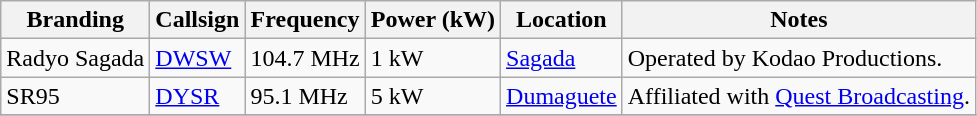<table class="wikitable">
<tr>
<th>Branding</th>
<th>Callsign</th>
<th>Frequency</th>
<th>Power (kW)</th>
<th>Location</th>
<th>Notes</th>
</tr>
<tr>
<td>Radyo Sagada</td>
<td><a href='#'>DWSW</a></td>
<td>104.7 MHz</td>
<td>1 kW</td>
<td><a href='#'>Sagada</a></td>
<td>Operated by Kodao Productions.</td>
</tr>
<tr>
<td>SR95</td>
<td><a href='#'>DYSR</a></td>
<td>95.1 MHz</td>
<td>5 kW</td>
<td><a href='#'>Dumaguete</a></td>
<td>Affiliated with <a href='#'>Quest Broadcasting</a>.</td>
</tr>
<tr>
</tr>
</table>
